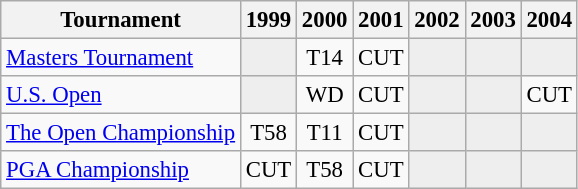<table class="wikitable" style="font-size:95%;text-align:center;">
<tr>
<th>Tournament</th>
<th>1999</th>
<th>2000</th>
<th>2001</th>
<th>2002</th>
<th>2003</th>
<th>2004</th>
</tr>
<tr>
<td align=left><a href='#'>Masters Tournament</a></td>
<td style="background:#eeeeee;"></td>
<td>T14</td>
<td>CUT</td>
<td style="background:#eeeeee;"></td>
<td style="background:#eeeeee;"></td>
<td style="background:#eeeeee;"></td>
</tr>
<tr>
<td align=left><a href='#'>U.S. Open</a></td>
<td style="background:#eeeeee;"></td>
<td>WD</td>
<td>CUT</td>
<td style="background:#eeeeee;"></td>
<td style="background:#eeeeee;"></td>
<td>CUT</td>
</tr>
<tr>
<td align=left><a href='#'>The Open Championship</a></td>
<td>T58</td>
<td>T11</td>
<td>CUT</td>
<td style="background:#eeeeee;"></td>
<td style="background:#eeeeee;"></td>
<td style="background:#eeeeee;"></td>
</tr>
<tr>
<td align=left><a href='#'>PGA Championship</a></td>
<td>CUT</td>
<td>T58</td>
<td>CUT</td>
<td style="background:#eeeeee;"></td>
<td style="background:#eeeeee;"></td>
<td style="background:#eeeeee;"></td>
</tr>
</table>
